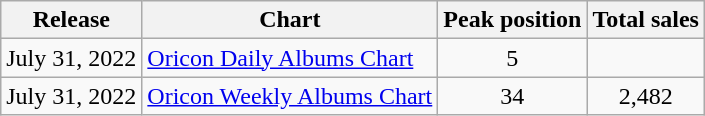<table class="wikitable">
<tr>
<th align="left">Release</th>
<th align="left">Chart</th>
<th align="left">Peak position</th>
<th align="left">Total sales</th>
</tr>
<tr>
<td align="left">July 31, 2022</td>
<td align="left"><a href='#'>Oricon Daily Albums Chart</a></td>
<td align="center">5</td>
<td align="center"></td>
</tr>
<tr>
<td align="left">July 31, 2022</td>
<td align="left"><a href='#'>Oricon Weekly Albums Chart</a></td>
<td align="center">34</td>
<td align="center">2,482</td>
</tr>
</table>
